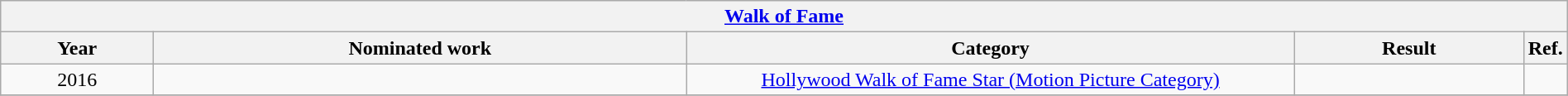<table width="100%" class="wikitable">
<tr>
<th colspan="5" align="center"><a href='#'>Walk of Fame</a></th>
</tr>
<tr>
<th width="10%">Year</th>
<th width="35%">Nominated work</th>
<th width="40%">Category</th>
<th width="15%">Result</th>
<th>Ref.</th>
</tr>
<tr>
<td style="text-align:center;">2016</td>
<td></td>
<td style="text-align:center;"><a href='#'>Hollywood Walk of Fame Star (Motion Picture Category)</a></td>
<td></td>
<td style="text-align:center"></td>
</tr>
<tr>
</tr>
</table>
